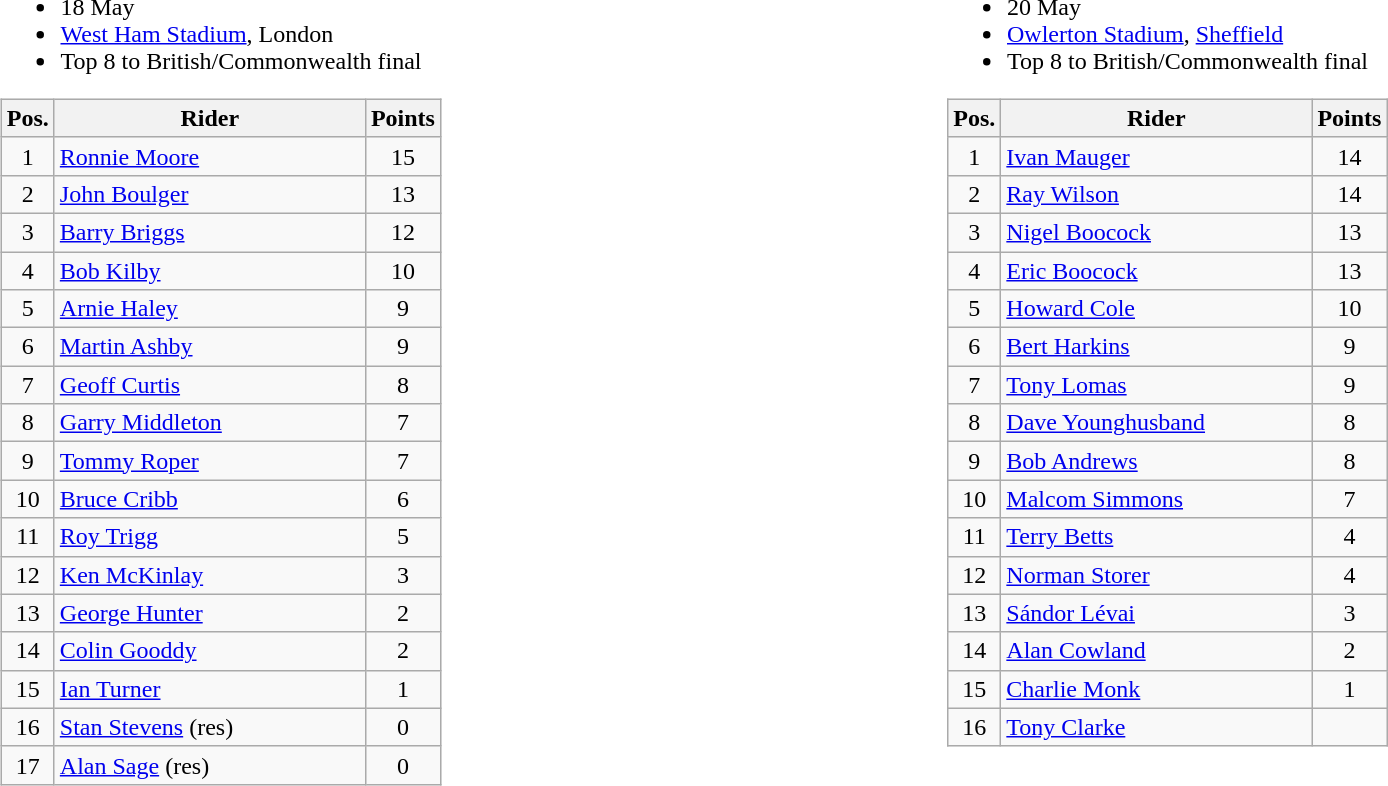<table width=100%>
<tr>
<td width=50% valign=top><br><ul><li>18 May</li><li> <a href='#'>West Ham Stadium</a>, London</li><li>Top 8 to British/Commonwealth final</li></ul><table class="wikitable" style="text-align:center;">
<tr>
<th width=25px>Pos.</th>
<th width=200px>Rider</th>
<th width=40px>Points</th>
</tr>
<tr>
<td>1</td>
<td align=left> <a href='#'>Ronnie Moore</a></td>
<td>15</td>
</tr>
<tr>
<td>2</td>
<td align=left> <a href='#'>John Boulger</a></td>
<td>13</td>
</tr>
<tr>
<td>3</td>
<td align=left> <a href='#'>Barry Briggs</a></td>
<td>12</td>
</tr>
<tr>
<td>4</td>
<td align=left> <a href='#'>Bob Kilby</a></td>
<td>10</td>
</tr>
<tr>
<td>5</td>
<td align=left> <a href='#'>Arnie Haley</a></td>
<td>9</td>
</tr>
<tr>
<td>6</td>
<td align=left> <a href='#'>Martin Ashby</a></td>
<td>9</td>
</tr>
<tr>
<td>7</td>
<td align=left> <a href='#'>Geoff Curtis</a></td>
<td>8</td>
</tr>
<tr>
<td>8</td>
<td align=left> <a href='#'>Garry Middleton</a></td>
<td>7</td>
</tr>
<tr>
<td>9</td>
<td align=left> <a href='#'>Tommy Roper</a></td>
<td>7</td>
</tr>
<tr>
<td>10</td>
<td align=left> <a href='#'>Bruce Cribb</a></td>
<td>6</td>
</tr>
<tr>
<td>11</td>
<td align=left> <a href='#'>Roy Trigg</a></td>
<td>5</td>
</tr>
<tr>
<td>12</td>
<td align=left> <a href='#'>Ken McKinlay</a></td>
<td>3</td>
</tr>
<tr>
<td>13</td>
<td align=left> <a href='#'>George Hunter</a></td>
<td>2</td>
</tr>
<tr>
<td>14</td>
<td align=left> <a href='#'>Colin Gooddy</a></td>
<td>2</td>
</tr>
<tr>
<td>15</td>
<td align=left> <a href='#'>Ian Turner</a></td>
<td>1</td>
</tr>
<tr>
<td>16</td>
<td align=left> <a href='#'>Stan Stevens</a> (res)</td>
<td>0</td>
</tr>
<tr>
<td>17</td>
<td align=left> <a href='#'>Alan Sage</a> (res)</td>
<td>0</td>
</tr>
</table>
</td>
<td width=50% valign=top><br><ul><li>20 May</li><li> <a href='#'>Owlerton Stadium</a>, <a href='#'>Sheffield</a></li><li>Top 8 to British/Commonwealth final</li></ul><table class="wikitable" style="text-align:center;">
<tr>
<th width=25px>Pos.</th>
<th width=200px>Rider</th>
<th width=40px>Points</th>
</tr>
<tr>
<td>1</td>
<td align=left> <a href='#'>Ivan Mauger</a></td>
<td>14</td>
</tr>
<tr>
<td>2</td>
<td align=left> <a href='#'>Ray Wilson</a></td>
<td>14</td>
</tr>
<tr>
<td>3</td>
<td align=left>  <a href='#'>Nigel Boocock</a></td>
<td>13</td>
</tr>
<tr>
<td>4</td>
<td align=left> <a href='#'>Eric Boocock</a></td>
<td>13</td>
</tr>
<tr>
<td>5</td>
<td align=left> <a href='#'>Howard Cole</a></td>
<td>10</td>
</tr>
<tr>
<td>6</td>
<td align=left> <a href='#'>Bert Harkins</a></td>
<td>9</td>
</tr>
<tr>
<td>7</td>
<td align=left> <a href='#'>Tony Lomas</a></td>
<td>9</td>
</tr>
<tr>
<td>8</td>
<td align=left> <a href='#'>Dave Younghusband</a></td>
<td>8</td>
</tr>
<tr>
<td>9</td>
<td align=left> <a href='#'>Bob Andrews</a></td>
<td>8</td>
</tr>
<tr>
<td>10</td>
<td align=left> <a href='#'>Malcom Simmons</a></td>
<td>7</td>
</tr>
<tr>
<td>11</td>
<td align=left> <a href='#'>Terry Betts</a></td>
<td>4</td>
</tr>
<tr>
<td>12</td>
<td align=left> <a href='#'>Norman Storer</a></td>
<td>4</td>
</tr>
<tr>
<td>13</td>
<td align=left> <a href='#'>Sándor Lévai</a></td>
<td>3</td>
</tr>
<tr>
<td>14</td>
<td align=left> <a href='#'>Alan Cowland</a></td>
<td>2</td>
</tr>
<tr>
<td>15</td>
<td align=left> <a href='#'>Charlie Monk</a></td>
<td>1</td>
</tr>
<tr>
<td>16</td>
<td align=left> <a href='#'>Tony Clarke</a></td>
<td></td>
</tr>
</table>
</td>
</tr>
</table>
